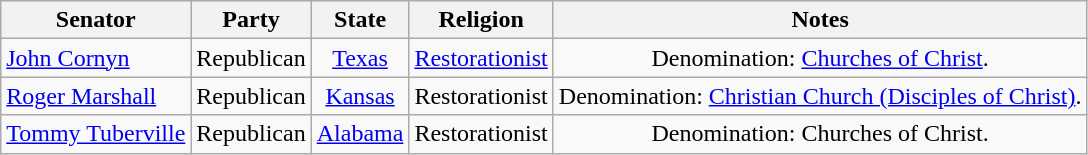<table class="wikitable sortable" style="text-align:center">
<tr>
<th>Senator</th>
<th>Party</th>
<th>State</th>
<th>Religion</th>
<th>Notes</th>
</tr>
<tr>
<td align=left nowrap> <a href='#'>John Cornyn</a></td>
<td>Republican</td>
<td><a href='#'>Texas</a></td>
<td><a href='#'>Restorationist</a></td>
<td>Denomination: <a href='#'>Churches of Christ</a>.</td>
</tr>
<tr>
<td align=left nowrap> <a href='#'>Roger Marshall</a></td>
<td>Republican</td>
<td><a href='#'>Kansas</a></td>
<td>Restorationist</td>
<td>Denomination: <a href='#'>Christian Church (Disciples of Christ)</a>.</td>
</tr>
<tr>
<td align=left nowrap> <a href='#'>Tommy Tuberville</a></td>
<td>Republican</td>
<td><a href='#'>Alabama</a></td>
<td>Restorationist</td>
<td>Denomination: Churches of Christ.</td>
</tr>
</table>
